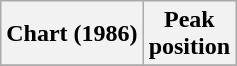<table class="wikitable">
<tr>
<th>Chart (1986)</th>
<th>Peak<br>position</th>
</tr>
<tr>
</tr>
</table>
